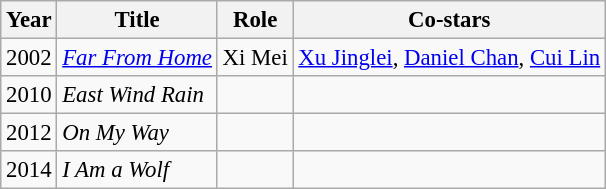<table class="wikitable" style="font-size: 95%;">
<tr>
<th>Year</th>
<th>Title</th>
<th>Role</th>
<th>Co-stars</th>
</tr>
<tr>
<td>2002</td>
<td><em><a href='#'>Far From Home</a></em></td>
<td>Xi Mei</td>
<td><a href='#'>Xu Jinglei</a>, <a href='#'>Daniel Chan</a>, <a href='#'>Cui Lin</a></td>
</tr>
<tr>
<td>2010</td>
<td><em>East Wind Rain</em></td>
<td></td>
<td></td>
</tr>
<tr>
<td>2012</td>
<td><em>On My Way</em></td>
<td></td>
<td></td>
</tr>
<tr>
<td>2014</td>
<td><em>I Am a Wolf</em></td>
<td></td>
<td></td>
</tr>
</table>
